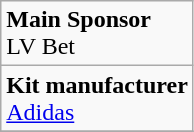<table class="wikitable">
<tr>
<td><strong>Main Sponsor</strong><br> LV Bet</td>
</tr>
<tr>
<td><strong>Kit manufacturer</strong><br> <a href='#'>Adidas</a></td>
</tr>
<tr>
</tr>
</table>
